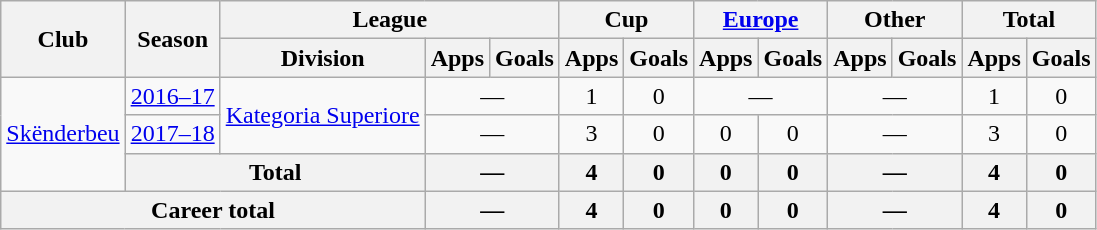<table class="wikitable" style="text-align:center">
<tr>
<th rowspan="2">Club</th>
<th rowspan="2">Season</th>
<th colspan="3">League</th>
<th colspan="2">Cup</th>
<th colspan="2"><a href='#'>Europe</a></th>
<th colspan="2">Other</th>
<th colspan="2">Total</th>
</tr>
<tr>
<th>Division</th>
<th>Apps</th>
<th>Goals</th>
<th>Apps</th>
<th>Goals</th>
<th>Apps</th>
<th>Goals</th>
<th>Apps</th>
<th>Goals</th>
<th>Apps</th>
<th>Goals</th>
</tr>
<tr>
<td rowspan="3"><a href='#'>Skënderbeu</a></td>
<td><a href='#'>2016–17</a></td>
<td rowspan="2"><a href='#'>Kategoria Superiore</a></td>
<td colspan="2">—</td>
<td>1</td>
<td>0</td>
<td colspan="2">—</td>
<td colspan="2">—</td>
<td>1</td>
<td>0</td>
</tr>
<tr>
<td><a href='#'>2017–18</a></td>
<td colspan="2">—</td>
<td>3</td>
<td>0</td>
<td>0</td>
<td>0</td>
<td colspan="2">—</td>
<td>3</td>
<td>0</td>
</tr>
<tr>
<th colspan="2">Total</th>
<th colspan="2">—</th>
<th>4</th>
<th>0</th>
<th>0</th>
<th>0</th>
<th colspan="2">—</th>
<th>4</th>
<th>0</th>
</tr>
<tr>
<th colspan="3">Career total</th>
<th colspan="2">—</th>
<th>4</th>
<th>0</th>
<th>0</th>
<th>0</th>
<th colspan="2">—</th>
<th>4</th>
<th>0</th>
</tr>
</table>
